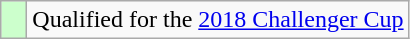<table class="wikitable" style="text-align:left">
<tr>
<td width=10px bgcolor=#ccffcc></td>
<td>Qualified for the <a href='#'>2018 Challenger Cup</a></td>
</tr>
</table>
